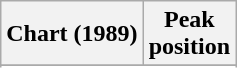<table class="wikitable sortable plainrowheaders">
<tr>
<th>Chart (1989)</th>
<th>Peak<br>position</th>
</tr>
<tr>
</tr>
<tr>
</tr>
</table>
